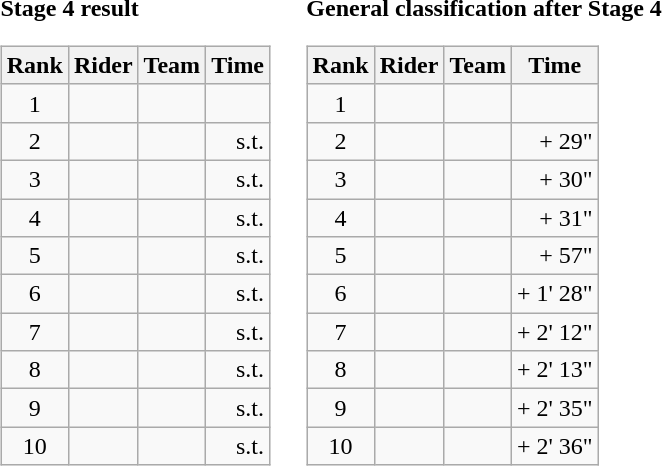<table>
<tr>
<td><strong>Stage 4 result</strong><br><table class="wikitable">
<tr>
<th scope="col">Rank</th>
<th scope="col">Rider</th>
<th scope="col">Team</th>
<th scope="col">Time</th>
</tr>
<tr>
<td style="text-align:center;">1</td>
<td></td>
<td></td>
<td style="text-align:right;"></td>
</tr>
<tr>
<td style="text-align:center;">2</td>
<td></td>
<td></td>
<td style="text-align:right;">s.t.</td>
</tr>
<tr>
<td style="text-align:center;">3</td>
<td></td>
<td></td>
<td style="text-align:right;">s.t.</td>
</tr>
<tr>
<td style="text-align:center;">4</td>
<td></td>
<td></td>
<td style="text-align:right;">s.t.</td>
</tr>
<tr>
<td style="text-align:center;">5</td>
<td></td>
<td></td>
<td style="text-align:right;">s.t.</td>
</tr>
<tr>
<td style="text-align:center;">6</td>
<td></td>
<td></td>
<td style="text-align:right;">s.t.</td>
</tr>
<tr>
<td style="text-align:center;">7</td>
<td></td>
<td></td>
<td style="text-align:right;">s.t.</td>
</tr>
<tr>
<td style="text-align:center;">8</td>
<td></td>
<td></td>
<td style="text-align:right;">s.t.</td>
</tr>
<tr>
<td style="text-align:center;">9</td>
<td></td>
<td></td>
<td style="text-align:right;">s.t.</td>
</tr>
<tr>
<td style="text-align:center;">10</td>
<td></td>
<td></td>
<td style="text-align:right;">s.t.</td>
</tr>
</table>
</td>
<td></td>
<td><strong>General classification after Stage 4</strong><br><table class="wikitable">
<tr>
<th scope="col">Rank</th>
<th scope="col">Rider</th>
<th scope="col">Team</th>
<th scope="col">Time</th>
</tr>
<tr>
<td style="text-align:center;">1</td>
<td>   </td>
<td></td>
<td style="text-align:right;"></td>
</tr>
<tr>
<td style="text-align:center;">2</td>
<td></td>
<td></td>
<td style="text-align:right;">+ 29"</td>
</tr>
<tr>
<td style="text-align:center;">3</td>
<td></td>
<td></td>
<td style="text-align:right;">+ 30"</td>
</tr>
<tr>
<td style="text-align:center;">4</td>
<td></td>
<td></td>
<td style="text-align:right;">+ 31"</td>
</tr>
<tr>
<td style="text-align:center;">5</td>
<td></td>
<td></td>
<td style="text-align:right;">+ 57"</td>
</tr>
<tr>
<td style="text-align:center;">6</td>
<td></td>
<td></td>
<td style="text-align:right;">+ 1' 28"</td>
</tr>
<tr>
<td style="text-align:center;">7</td>
<td></td>
<td></td>
<td style="text-align:right;">+ 2' 12"</td>
</tr>
<tr>
<td style="text-align:center;">8</td>
<td></td>
<td></td>
<td style="text-align:right;">+ 2' 13"</td>
</tr>
<tr>
<td style="text-align:center;">9</td>
<td></td>
<td></td>
<td style="text-align:right;">+ 2' 35"</td>
</tr>
<tr>
<td style="text-align:center;">10</td>
<td></td>
<td></td>
<td style="text-align:right;">+ 2' 36"</td>
</tr>
</table>
</td>
</tr>
</table>
